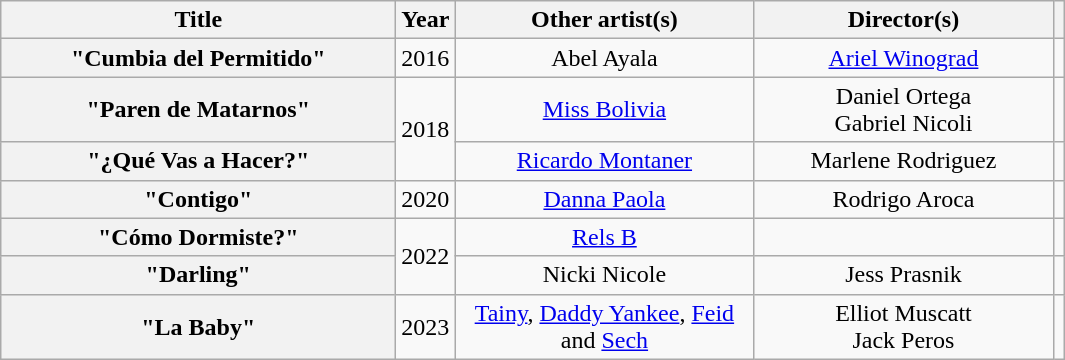<table class="wikitable plainrowheaders" style="text-align:center;">
<tr>
<th scope="col" style="width:16em;">Title</th>
<th scope="col">Year</th>
<th scope="col" style="width:12em;">Other artist(s)</th>
<th scope="col" style="width:12em;">Director(s)</th>
<th scope="col"></th>
</tr>
<tr>
<th scope="row">"Cumbia del Permitido"</th>
<td>2016</td>
<td>Abel Ayala</td>
<td><a href='#'>Ariel Winograd</a></td>
<td></td>
</tr>
<tr>
<th scope="row">"Paren de Matarnos"</th>
<td rowspan="2">2018</td>
<td><a href='#'>Miss Bolivia</a></td>
<td>Daniel Ortega<br>Gabriel Nicoli</td>
<td></td>
</tr>
<tr>
<th scope="row">"¿Qué Vas a Hacer?"</th>
<td><a href='#'>Ricardo Montaner</a></td>
<td>Marlene Rodriguez</td>
<td></td>
</tr>
<tr>
<th scope="row">"Contigo"</th>
<td>2020</td>
<td><a href='#'>Danna Paola</a></td>
<td>Rodrigo Aroca</td>
<td></td>
</tr>
<tr>
<th scope="row">"Cómo Dormiste?"</th>
<td rowspan="2">2022</td>
<td><a href='#'>Rels B</a></td>
<td></td>
<td></td>
</tr>
<tr>
<th scope="row">"Darling"</th>
<td>Nicki Nicole</td>
<td>Jess Prasnik</td>
<td></td>
</tr>
<tr>
<th scope="row">"La Baby"</th>
<td>2023</td>
<td><a href='#'>Tainy</a>, <a href='#'>Daddy Yankee</a>, <a href='#'>Feid</a> and <a href='#'>Sech</a></td>
<td>Elliot Muscatt<br>Jack Peros</td>
<td></td>
</tr>
</table>
